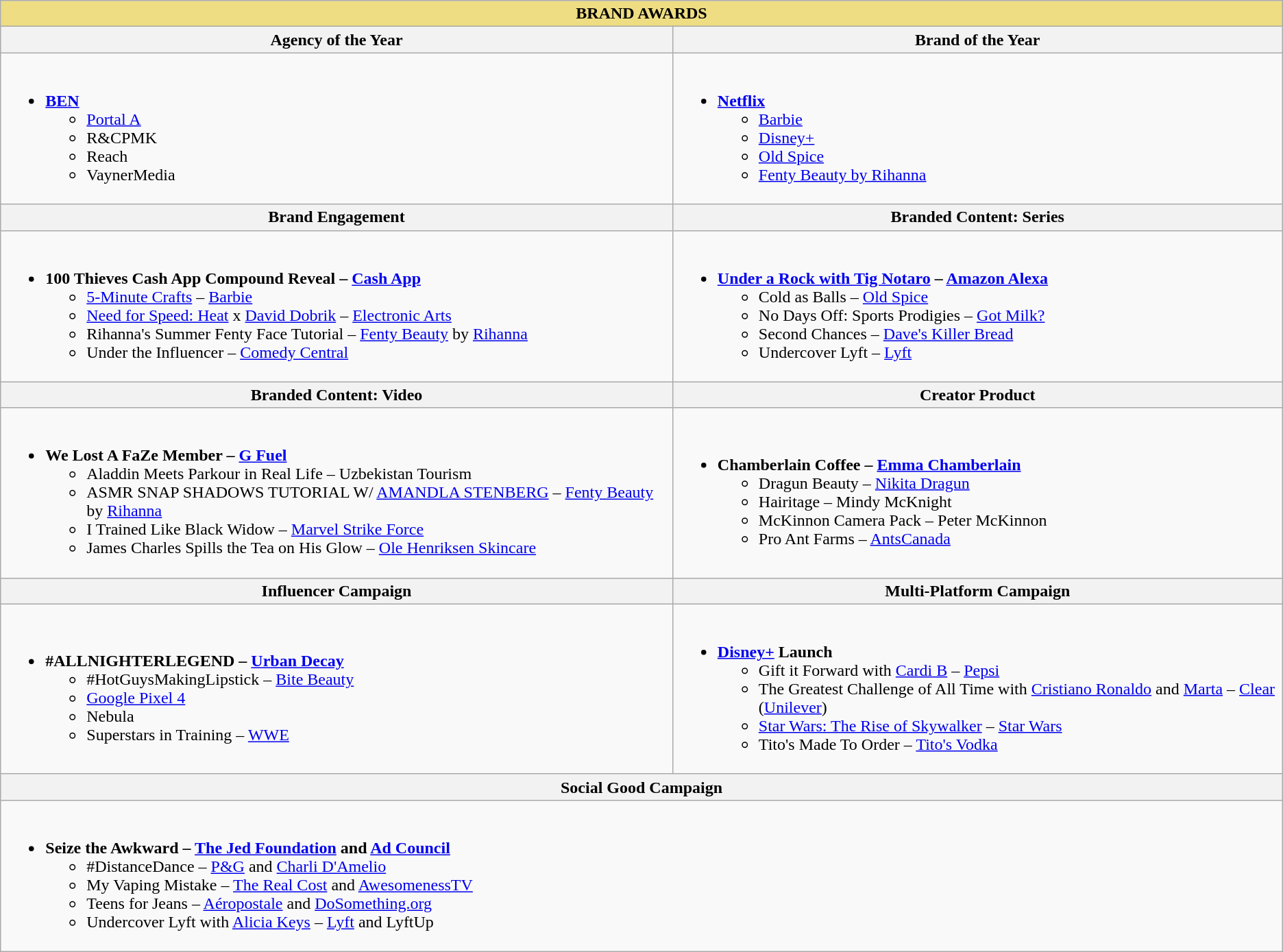<table class="wikitable">
<tr>
<th colspan="2" style="background:#eedd82;"><strong>BRAND AWARDS</strong></th>
</tr>
<tr>
<th>Agency of the Year</th>
<th>Brand of the Year</th>
</tr>
<tr>
<td valign="top"><br><ul><li><strong><a href='#'>BEN</a></strong><ul><li><a href='#'>Portal A</a></li><li>R&CPMK</li><li>Reach</li><li>VaynerMedia</li></ul></li></ul></td>
<td valign="top"><br><ul><li><strong><a href='#'>Netflix</a></strong><ul><li><a href='#'>Barbie</a></li><li><a href='#'>Disney+</a></li><li><a href='#'>Old Spice</a></li><li><a href='#'>Fenty Beauty by Rihanna</a></li></ul></li></ul></td>
</tr>
<tr>
<th>Brand Engagement</th>
<th>Branded Content: Series</th>
</tr>
<tr>
<td valign="top"><br><ul><li><strong>100 Thieves Cash App Compound Reveal – <a href='#'>Cash App</a></strong><ul><li><a href='#'>5-Minute Crafts</a> – <a href='#'>Barbie</a></li><li><a href='#'>Need for Speed: Heat</a> x <a href='#'>David Dobrik</a> – <a href='#'>Electronic Arts</a></li><li>Rihanna's Summer Fenty Face Tutorial – <a href='#'>Fenty Beauty</a> by <a href='#'>Rihanna</a></li><li>Under the Influencer – <a href='#'>Comedy Central</a></li></ul></li></ul></td>
<td valign="top"><br><ul><li><strong><a href='#'>Under a Rock with Tig Notaro</a> – <a href='#'>Amazon Alexa</a></strong><ul><li>Cold as Balls – <a href='#'>Old Spice</a></li><li>No Days Off: Sports Prodigies – <a href='#'>Got Milk?</a></li><li>Second Chances – <a href='#'>Dave's Killer Bread</a></li><li>Undercover Lyft – <a href='#'>Lyft</a></li></ul></li></ul></td>
</tr>
<tr>
<th>Branded Content: Video</th>
<th>Creator Product</th>
</tr>
<tr>
<td><br><ul><li><strong>We Lost A FaZe Member – <a href='#'>G Fuel</a></strong><ul><li>Aladdin Meets Parkour in Real Life – Uzbekistan Tourism</li><li>ASMR SNAP SHADOWS TUTORIAL W/ <a href='#'>AMANDLA STENBERG</a> – <a href='#'>Fenty Beauty</a> by <a href='#'>Rihanna</a></li><li>I Trained Like Black Widow – <a href='#'>Marvel Strike Force</a></li><li>James Charles Spills the Tea on His Glow – <a href='#'>Ole Henriksen Skincare</a></li></ul></li></ul></td>
<td><br><ul><li><strong>Chamberlain Coffee – <a href='#'>Emma Chamberlain</a></strong><ul><li>Dragun Beauty – <a href='#'>Nikita Dragun</a></li><li>Hairitage – Mindy McKnight</li><li>McKinnon Camera Pack – Peter McKinnon</li><li>Pro Ant Farms – <a href='#'>AntsCanada</a></li></ul></li></ul></td>
</tr>
<tr>
<th>Influencer Campaign</th>
<th>Multi-Platform Campaign</th>
</tr>
<tr>
<td><br><ul><li><strong>#ALLNIGHTERLEGEND – <a href='#'>Urban Decay</a></strong><ul><li>#HotGuysMakingLipstick – <a href='#'>Bite Beauty</a></li><li><a href='#'>Google Pixel 4</a></li><li>Nebula</li><li>Superstars in Training – <a href='#'>WWE</a></li></ul></li></ul></td>
<td><br><ul><li><strong><a href='#'>Disney+</a> Launch</strong><ul><li>Gift it Forward with <a href='#'>Cardi B</a> – <a href='#'>Pepsi</a></li><li>The Greatest Challenge of All Time with <a href='#'>Cristiano Ronaldo</a> and <a href='#'>Marta</a> – <a href='#'>Clear</a> (<a href='#'>Unilever</a>)</li><li><a href='#'>Star Wars: The Rise of Skywalker</a> – <a href='#'>Star Wars</a></li><li>Tito's Made To Order – <a href='#'>Tito's Vodka</a></li></ul></li></ul></td>
</tr>
<tr>
<th colspan="2">Social Good Campaign</th>
</tr>
<tr>
<td colspan="2"><br><ul><li><strong>Seize the Awkward – <a href='#'>The Jed Foundation</a> and <a href='#'>Ad Council</a></strong><ul><li>#DistanceDance – <a href='#'>P&G</a> and <a href='#'>Charli D'Amelio</a></li><li>My Vaping Mistake – <a href='#'>The Real Cost</a> and <a href='#'>AwesomenessTV</a></li><li>Teens for Jeans – <a href='#'>Aéropostale</a> and <a href='#'>DoSomething.org</a></li><li>Undercover Lyft with <a href='#'>Alicia Keys</a> – <a href='#'>Lyft</a> and LyftUp</li></ul></li></ul></td>
</tr>
</table>
